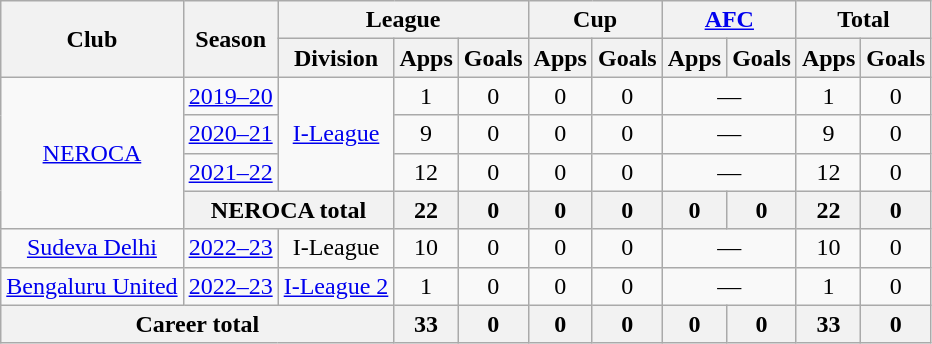<table class="wikitable" style="text-align: center;">
<tr>
<th rowspan="2">Club</th>
<th rowspan="2">Season</th>
<th colspan="3">League</th>
<th colspan="2">Cup</th>
<th colspan="2"><a href='#'>AFC</a></th>
<th colspan="2">Total</th>
</tr>
<tr>
<th>Division</th>
<th>Apps</th>
<th>Goals</th>
<th>Apps</th>
<th>Goals</th>
<th>Apps</th>
<th>Goals</th>
<th>Apps</th>
<th>Goals</th>
</tr>
<tr>
<td rowspan="4"><a href='#'>NEROCA</a></td>
<td><a href='#'>2019–20</a></td>
<td rowspan="3"><a href='#'>I-League</a></td>
<td>1</td>
<td>0</td>
<td>0</td>
<td>0</td>
<td colspan="2">—</td>
<td>1</td>
<td>0</td>
</tr>
<tr>
<td><a href='#'>2020–21</a></td>
<td>9</td>
<td>0</td>
<td>0</td>
<td>0</td>
<td colspan="2">—</td>
<td>9</td>
<td>0</td>
</tr>
<tr>
<td><a href='#'>2021–22</a></td>
<td>12</td>
<td>0</td>
<td>0</td>
<td>0</td>
<td colspan="2">—</td>
<td>12</td>
<td>0</td>
</tr>
<tr>
<th colspan="2">NEROCA total</th>
<th>22</th>
<th>0</th>
<th>0</th>
<th>0</th>
<th>0</th>
<th>0</th>
<th>22</th>
<th>0</th>
</tr>
<tr>
<td rowspan="1"><a href='#'>Sudeva Delhi</a></td>
<td><a href='#'>2022–23</a></td>
<td rowspan="1">I-League</td>
<td>10</td>
<td>0</td>
<td>0</td>
<td>0</td>
<td colspan="2">—</td>
<td>10</td>
<td>0</td>
</tr>
<tr>
<td rowspan="1"><a href='#'>Bengaluru United</a></td>
<td><a href='#'>2022–23</a></td>
<td rowspan="1"><a href='#'>I-League 2</a></td>
<td>1</td>
<td>0</td>
<td>0</td>
<td>0</td>
<td colspan="2">—</td>
<td>1</td>
<td>0</td>
</tr>
<tr>
<th colspan="3">Career total</th>
<th>33</th>
<th>0</th>
<th>0</th>
<th>0</th>
<th>0</th>
<th>0</th>
<th>33</th>
<th>0</th>
</tr>
</table>
